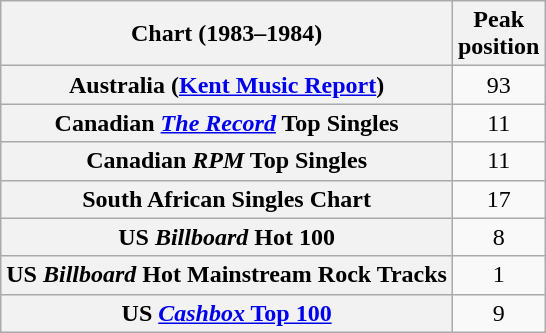<table class="wikitable sortable plainrowheaders">
<tr>
<th scope="col">Chart (1983–1984)</th>
<th scope="col">Peak<br>position</th>
</tr>
<tr>
<th scope="row">Australia (<a href='#'>Kent Music Report</a>)</th>
<td align="center">93</td>
</tr>
<tr>
<th scope="row">Canadian <a href='#'><em>The Record</em></a> Top Singles</th>
<td align="center">11</td>
</tr>
<tr>
<th scope="row">Canadian <em>RPM</em> Top Singles</th>
<td align="center">11</td>
</tr>
<tr>
<th scope="row">South African Singles Chart</th>
<td style="text-align:center;">17</td>
</tr>
<tr>
<th scope="row">US <em>Billboard</em> Hot 100</th>
<td style="text-align:center;">8</td>
</tr>
<tr>
<th scope="row">US <em>Billboard</em> Hot Mainstream Rock Tracks</th>
<td style="text-align:center;">1</td>
</tr>
<tr>
<th scope="row">US <a href='#'><em>Cashbox</em> Top 100</a></th>
<td align="center">9</td>
</tr>
</table>
